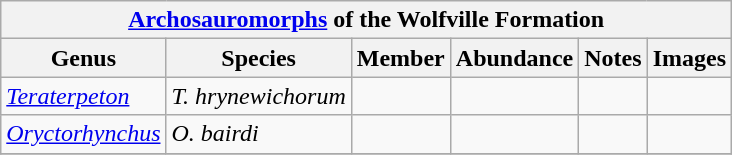<table class="wikitable" align="center">
<tr>
<th colspan="7" align="center"><strong><a href='#'>Archosauromorphs</a> of the Wolfville Formation</strong></th>
</tr>
<tr>
<th>Genus</th>
<th>Species</th>
<th>Member</th>
<th>Abundance</th>
<th>Notes</th>
<th>Images</th>
</tr>
<tr>
<td><em><a href='#'>Teraterpeton</a></em></td>
<td><em>T. hrynewichorum </em></td>
<td></td>
<td></td>
<td></td>
<td></td>
</tr>
<tr>
<td><em><a href='#'>Oryctorhynchus</a></em></td>
<td><em>O. bairdi</em></td>
<td></td>
<td></td>
<td></td>
<td></td>
</tr>
<tr>
</tr>
</table>
